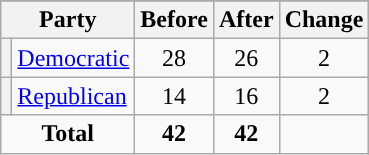<table class="wikitable" style="text-align:center;">
<tr>
</tr>
<tr>
<th colspan=2>Party</th>
<th>Before</th>
<th>After</th>
<th>Change</th>
</tr>
<tr>
<th style="background-color:"></th>
<td style="text-align:left;"><a href='#'>Democratic</a></td>
<td>28</td>
<td>26</td>
<td> 2</td>
</tr>
<tr>
<th style="background-color:"></th>
<td style="text-align:left;"><a href='#'>Republican</a></td>
<td>14</td>
<td>16</td>
<td> 2</td>
</tr>
<tr>
<td colspan=2><strong>Total</strong></td>
<td><strong>42</strong></td>
<td><strong>42</strong></td>
<td></td>
</tr>
</table>
